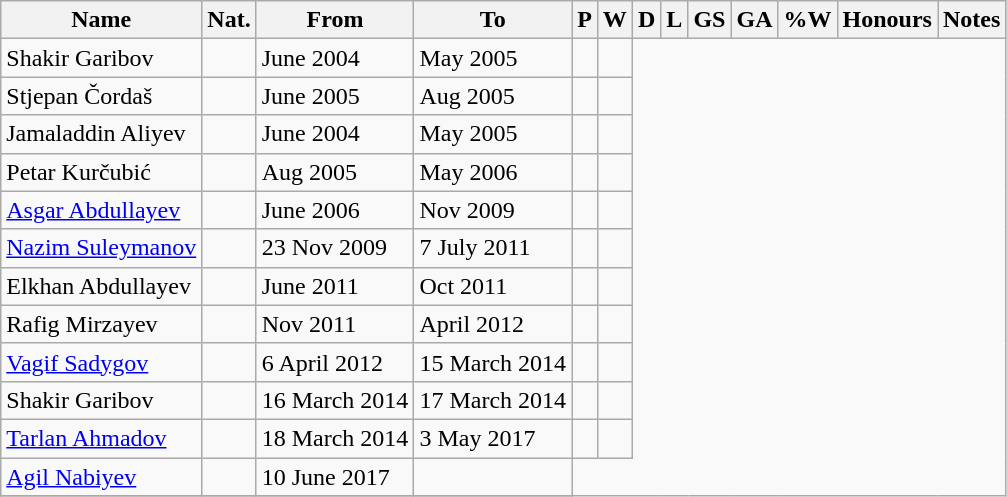<table class="wikitable sortable" style="text-align: center">
<tr>
<th>Name</th>
<th>Nat.</th>
<th class="unsortable">From</th>
<th class="unsortable">To</th>
<th abbr="TOTAL OF MATCHES PLAYED">P</th>
<th abbr="MATCHES WON">W</th>
<th abbr="MATCHES DRAWN">D</th>
<th abbr="MATCHES LOST">L</th>
<th abbr="GOALS SCORED">GS</th>
<th abbr="GOAL AGAINST">GA</th>
<th abbr="PERCENTAGE OF MATCHES WON">%W</th>
<th abbr="HONOURS">Honours</th>
<th abbr="NOTES">Notes</th>
</tr>
<tr>
<td align=left>Shakir Garibov</td>
<td align=left></td>
<td align=left>June 2004</td>
<td align=left>May 2005<br></td>
<td></td>
<td></td>
</tr>
<tr>
<td align=left>Stjepan Čordaš</td>
<td align=left></td>
<td align=left>June 2005</td>
<td align=left>Aug 2005<br></td>
<td></td>
<td></td>
</tr>
<tr>
<td align=left>Jamaladdin Aliyev </td>
<td></td>
<td align=left>June 2004</td>
<td align=left>May 2005<br></td>
<td></td>
<td></td>
</tr>
<tr>
<td align=left>Petar Kurčubić</td>
<td align=left></td>
<td align=left>Aug 2005</td>
<td align=left>May 2006<br></td>
<td></td>
<td></td>
</tr>
<tr>
<td align=left><a href='#'>Asgar Abdullayev</a></td>
<td align=left></td>
<td align=left>June 2006</td>
<td align=left>Nov 2009<br></td>
<td></td>
<td></td>
</tr>
<tr>
<td align=left><a href='#'>Nazim Suleymanov</a></td>
<td align=left></td>
<td align=left>23 Nov 2009</td>
<td align=left>7 July 2011<br></td>
<td></td>
<td></td>
</tr>
<tr>
<td align=left>Elkhan Abdullayev </td>
<td align=left></td>
<td align=left>June 2011</td>
<td align=left>Oct 2011<br></td>
<td></td>
<td></td>
</tr>
<tr>
<td align=left>Rafig Mirzayev</td>
<td align=left></td>
<td align=left>Nov 2011</td>
<td align=left>April 2012<br></td>
<td></td>
<td></td>
</tr>
<tr>
<td align=left><a href='#'>Vagif Sadygov</a></td>
<td align=left></td>
<td align=left>6 April 2012</td>
<td align=left>15 March 2014<br></td>
<td></td>
<td></td>
</tr>
<tr>
<td align=left>Shakir Garibov</td>
<td align=left></td>
<td align=left>16 March 2014</td>
<td align=left>17 March 2014<br></td>
<td></td>
<td></td>
</tr>
<tr>
<td align=left><a href='#'>Tarlan Ahmadov</a></td>
<td align=left></td>
<td align=left>18 March 2014</td>
<td align=left>3 May 2017<br></td>
<td></td>
<td></td>
</tr>
<tr>
<td align=left><a href='#'>Agil Nabiyev</a></td>
<td align=left></td>
<td align=left>10 June 2017</td>
<td align=left></td>
</tr>
<tr>
</tr>
</table>
